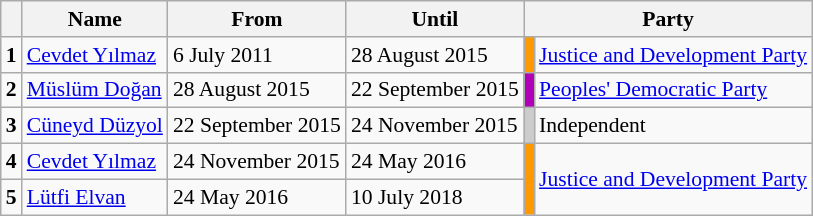<table class="wikitable sortable" style="font-size:90%;">
<tr>
<th></th>
<th>Name</th>
<th>From</th>
<th>Until</th>
<th colspan="2">Party</th>
</tr>
<tr>
<td><strong>1</strong></td>
<td><a href='#'>Cevdet Yılmaz</a></td>
<td>6 July 2011</td>
<td>28 August 2015</td>
<td style="background: #FF9901"></td>
<td><a href='#'>Justice and Development Party</a></td>
</tr>
<tr>
<td><strong>2</strong></td>
<td><a href='#'>Müslüm Doğan</a></td>
<td>28 August 2015</td>
<td>22 September 2015</td>
<td style="background: #B000B8"></td>
<td><a href='#'>Peoples' Democratic Party</a></td>
</tr>
<tr>
<td><strong>3</strong></td>
<td><a href='#'>Cüneyd Düzyol</a></td>
<td>22 September 2015</td>
<td>24 November 2015</td>
<td style="background: #CCCCCC"></td>
<td>Independent</td>
</tr>
<tr>
<td><strong>4</strong></td>
<td><a href='#'>Cevdet Yılmaz</a></td>
<td>24 November 2015</td>
<td>24 May 2016</td>
<td rowspan="2" style="background: #FF9901"></td>
<td rowspan="2"><a href='#'>Justice and Development Party</a></td>
</tr>
<tr>
<td><strong>5</strong></td>
<td><a href='#'>Lütfi Elvan</a></td>
<td>24 May 2016</td>
<td>10 July 2018</td>
</tr>
</table>
